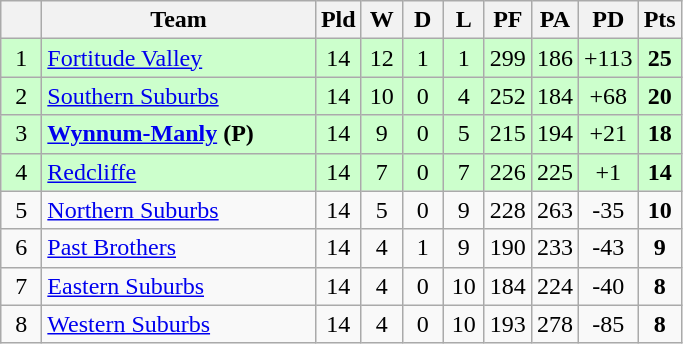<table class="wikitable" style="text-align:center;">
<tr>
<th width="20"></th>
<th width="175">Team</th>
<th width="20">Pld</th>
<th width="20">W</th>
<th width="20">D</th>
<th width="20">L</th>
<th width="20">PF</th>
<th width="20">PA</th>
<th width="20">PD</th>
<th width="20">Pts</th>
</tr>
<tr style="background: #ccffcc;">
<td>1</td>
<td style="text-align:left;"> <a href='#'>Fortitude Valley</a></td>
<td>14</td>
<td>12</td>
<td>1</td>
<td>1</td>
<td>299</td>
<td>186</td>
<td>+113</td>
<td><strong>25</strong></td>
</tr>
<tr style="background: #ccffcc;">
<td>2</td>
<td style="text-align:left;"> <a href='#'>Southern Suburbs</a></td>
<td>14</td>
<td>10</td>
<td>0</td>
<td>4</td>
<td>252</td>
<td>184</td>
<td>+68</td>
<td><strong>20</strong></td>
</tr>
<tr style="background: #ccffcc;">
<td>3</td>
<td style="text-align:left;"><strong> <a href='#'>Wynnum-Manly</a> (P)</strong></td>
<td>14</td>
<td>9</td>
<td>0</td>
<td>5</td>
<td>215</td>
<td>194</td>
<td>+21</td>
<td><strong>18</strong></td>
</tr>
<tr style="background: #ccffcc;">
<td>4</td>
<td style="text-align:left;"> <a href='#'>Redcliffe</a></td>
<td>14</td>
<td>7</td>
<td>0</td>
<td>7</td>
<td>226</td>
<td>225</td>
<td>+1</td>
<td><strong>14</strong></td>
</tr>
<tr>
<td>5</td>
<td style="text-align:left;"> <a href='#'>Northern Suburbs</a></td>
<td>14</td>
<td>5</td>
<td>0</td>
<td>9</td>
<td>228</td>
<td>263</td>
<td>-35</td>
<td><strong>10</strong></td>
</tr>
<tr>
<td>6</td>
<td style="text-align:left;"> <a href='#'>Past Brothers</a></td>
<td>14</td>
<td>4</td>
<td>1</td>
<td>9</td>
<td>190</td>
<td>233</td>
<td>-43</td>
<td><strong>9</strong></td>
</tr>
<tr>
<td>7</td>
<td style="text-align:left;"> <a href='#'>Eastern Suburbs</a></td>
<td>14</td>
<td>4</td>
<td>0</td>
<td>10</td>
<td>184</td>
<td>224</td>
<td>-40</td>
<td><strong>8</strong></td>
</tr>
<tr>
<td>8</td>
<td style="text-align:left;"> <a href='#'>Western Suburbs</a></td>
<td>14</td>
<td>4</td>
<td>0</td>
<td>10</td>
<td>193</td>
<td>278</td>
<td>-85</td>
<td><strong>8</strong></td>
</tr>
</table>
